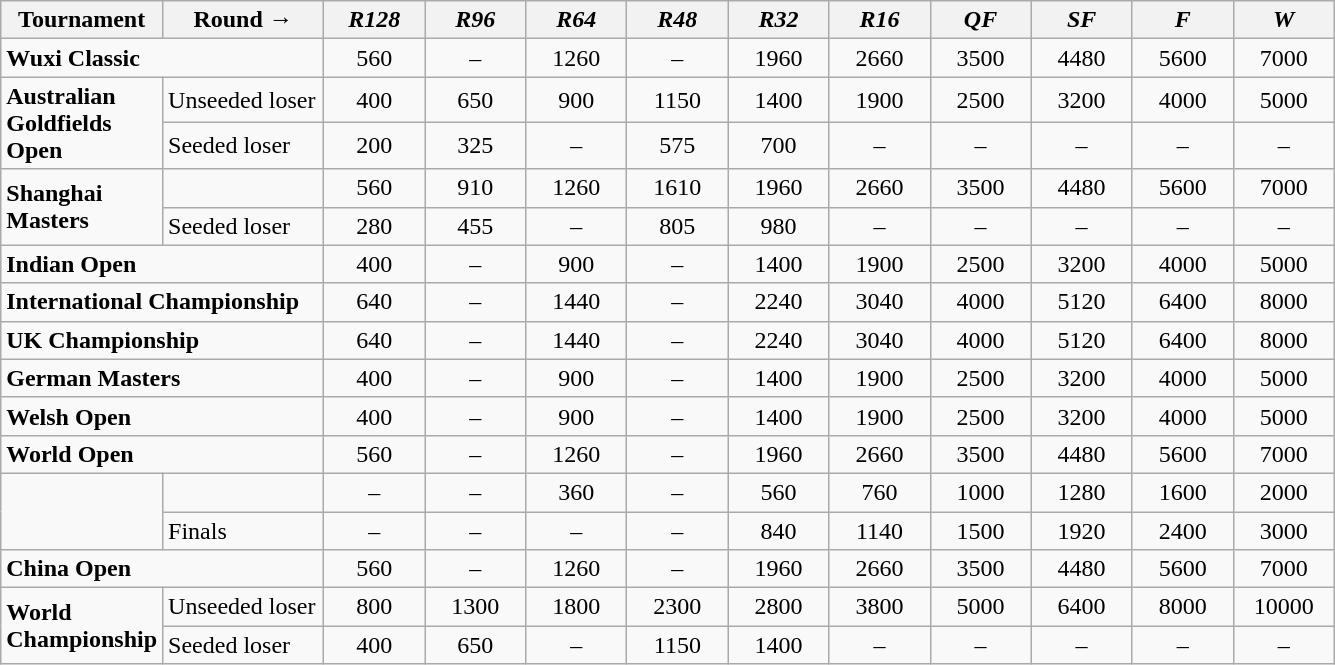<table class="wikitable" style="font-size: 100%; text-align:center">
<tr>
<th width=60>Tournament</th>
<th width=100>Round →</th>
<th width=60><em>R128</em></th>
<th width=60><em>R96</em></th>
<th width=60><em>R64</em></th>
<th width=60><em>R48</em></th>
<th width=60><em>R32</em></th>
<th width=60><em>R16</em></th>
<th width=60><em>QF</em></th>
<th width=60><em>SF</em></th>
<th width=60><em>F</em></th>
<th width=60><em>W</em></th>
</tr>
<tr>
<td colspan="2" align="left"><strong>Wuxi Classic</strong></td>
<td>560</td>
<td>–</td>
<td>1260</td>
<td>–</td>
<td>1960</td>
<td>2660</td>
<td>3500</td>
<td>4480</td>
<td>5600</td>
<td>7000</td>
</tr>
<tr>
<td rowspan="2" align="left"><strong>Australian Goldfields Open</strong></td>
<td align="left">Unseeded loser</td>
<td>400</td>
<td>650</td>
<td>900</td>
<td>1150</td>
<td>1400</td>
<td>1900</td>
<td>2500</td>
<td>3200</td>
<td>4000</td>
<td>5000</td>
</tr>
<tr>
<td align="left">Seeded loser</td>
<td>200</td>
<td>325</td>
<td>–</td>
<td>575</td>
<td>700</td>
<td>–</td>
<td>–</td>
<td>–</td>
<td>–</td>
<td>–</td>
</tr>
<tr>
<td rowspan="2" align="left"><strong>Shanghai Masters</strong></td>
<td align="left"></td>
<td>560</td>
<td>910</td>
<td>1260</td>
<td>1610</td>
<td>1960</td>
<td>2660</td>
<td>3500</td>
<td>4480</td>
<td>5600</td>
<td>7000</td>
</tr>
<tr>
<td align="left">Seeded loser</td>
<td>280</td>
<td>455</td>
<td>–</td>
<td>805</td>
<td>980</td>
<td>–</td>
<td>–</td>
<td>–</td>
<td>–</td>
<td>–</td>
</tr>
<tr>
<td colspan="2" align="left"><strong>Indian Open</strong></td>
<td>400</td>
<td>–</td>
<td>900</td>
<td>–</td>
<td>1400</td>
<td>1900</td>
<td>2500</td>
<td>3200</td>
<td>4000</td>
<td>5000</td>
</tr>
<tr>
<td colspan="2" align="left"><strong>International Championship</strong></td>
<td>640</td>
<td>–</td>
<td>1440</td>
<td>–</td>
<td>2240</td>
<td>3040</td>
<td>4000</td>
<td>5120</td>
<td>6400</td>
<td>8000</td>
</tr>
<tr>
<td colspan="2" align="left"><strong>UK Championship</strong></td>
<td>640</td>
<td>–</td>
<td>1440</td>
<td>–</td>
<td>2240</td>
<td>3040</td>
<td>4000</td>
<td>5120</td>
<td>6400</td>
<td>8000</td>
</tr>
<tr>
<td colspan="2" align="left"><strong>German Masters</strong></td>
<td>400</td>
<td>–</td>
<td>900</td>
<td>–</td>
<td>1400</td>
<td>1900</td>
<td>2500</td>
<td>3200</td>
<td>4000</td>
<td>5000</td>
</tr>
<tr>
<td colspan="2" align="left"><strong>Welsh Open</strong></td>
<td>400</td>
<td>–</td>
<td>900</td>
<td>–</td>
<td>1400</td>
<td>1900</td>
<td>2500</td>
<td>3200</td>
<td>4000</td>
<td>5000</td>
</tr>
<tr>
<td colspan="2" align="left"><strong>World Open</strong></td>
<td>560</td>
<td>–</td>
<td>1260</td>
<td>–</td>
<td>1960</td>
<td>2660</td>
<td>3500</td>
<td>4480</td>
<td>5600</td>
<td>7000</td>
</tr>
<tr>
<td rowspan="2" align="left"></td>
<td align="left"></td>
<td>–</td>
<td>–</td>
<td>360</td>
<td>–</td>
<td>560</td>
<td>760</td>
<td>1000</td>
<td>1280</td>
<td>1600</td>
<td>2000</td>
</tr>
<tr>
<td align="left">Finals</td>
<td>–</td>
<td>–</td>
<td>–</td>
<td>–</td>
<td>840</td>
<td>1140</td>
<td>1500</td>
<td>1920</td>
<td>2400</td>
<td>3000</td>
</tr>
<tr>
<td colspan="2" align="left"><strong>China Open</strong></td>
<td>560</td>
<td>–</td>
<td>1260</td>
<td>–</td>
<td>1960</td>
<td>2660</td>
<td>3500</td>
<td>4480</td>
<td>5600</td>
<td>7000</td>
</tr>
<tr>
<td rowspan="2" align="left"><strong>World Championship</strong></td>
<td align="left">Unseeded loser</td>
<td>800</td>
<td>1300</td>
<td>1800</td>
<td>2300</td>
<td>2800</td>
<td>3800</td>
<td>5000</td>
<td>6400</td>
<td>8000</td>
<td>10000</td>
</tr>
<tr>
<td align="left">Seeded loser</td>
<td>400</td>
<td>650</td>
<td>–</td>
<td>1150</td>
<td>1400</td>
<td>–</td>
<td>–</td>
<td>–</td>
<td>–</td>
<td>–</td>
</tr>
</table>
